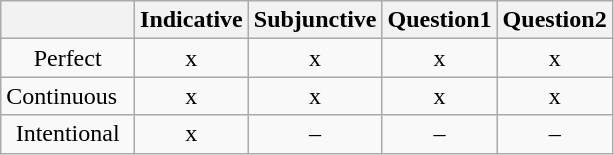<table class="wikitable" style="text-align: center;">
<tr>
<th> </th>
<th>Indicative</th>
<th>Subjunctive</th>
<th>Question1</th>
<th>Question2</th>
</tr>
<tr>
<td>Perfect</td>
<td>x</td>
<td>x</td>
<td>x</td>
<td>x</td>
</tr>
<tr>
<td>Continuous  </td>
<td>x</td>
<td>x</td>
<td>x</td>
<td>x</td>
</tr>
<tr>
<td>Intentional</td>
<td>x</td>
<td>–</td>
<td>–</td>
<td>–</td>
</tr>
</table>
